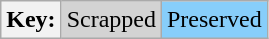<table class="wikitable">
<tr>
<th>Key:</th>
<td bgcolor=lightgrey >Scrapped</td>
<td bgcolor=lightskyblue >Preserved</td>
</tr>
</table>
